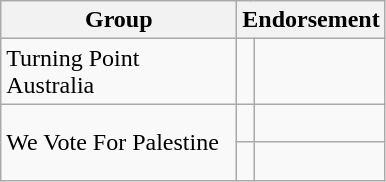<table class="wikitable sortable right">
<tr>
<th style="width:150px;">Group</th>
<th colspan=2>Endorsement</th>
</tr>
<tr>
<td>Turning Point Australia</td>
<td width="3pt" > </td>
<td></td>
</tr>
<tr>
<td rowspan="2">We Vote For Palestine</td>
<td width="3pt" > </td>
<td></td>
</tr>
<tr>
<td width="3pt" > </td>
<td></td>
</tr>
</table>
